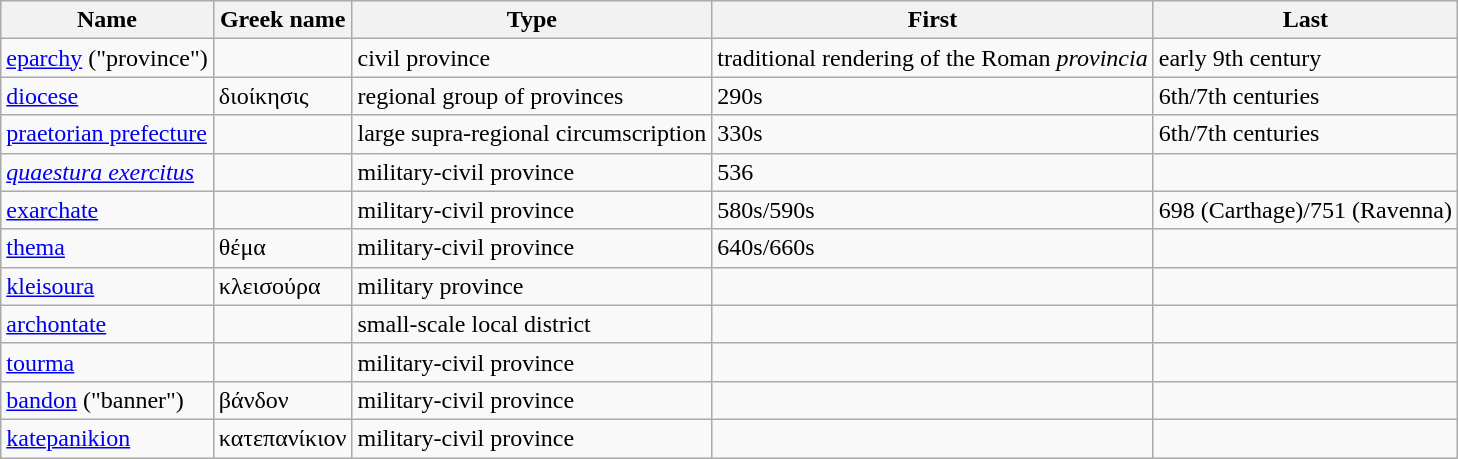<table class="wikitable sortable">
<tr>
<th>Name</th>
<th>Greek name</th>
<th>Type</th>
<th>First</th>
<th>Last</th>
</tr>
<tr>
<td><a href='#'>eparchy</a> ("province")</td>
<td></td>
<td>civil province</td>
<td>traditional rendering of the Roman <em>provincia</em></td>
<td>early 9th century</td>
</tr>
<tr>
<td><a href='#'>diocese</a></td>
<td>διοίκησις</td>
<td>regional group of provinces</td>
<td>290s</td>
<td>6th/7th centuries</td>
</tr>
<tr>
<td><a href='#'>praetorian prefecture</a></td>
<td></td>
<td>large supra-regional circumscription</td>
<td>330s</td>
<td>6th/7th centuries</td>
</tr>
<tr>
<td><em><a href='#'>quaestura exercitus</a></em></td>
<td></td>
<td>military-civil province</td>
<td>536</td>
<td></td>
</tr>
<tr>
<td><a href='#'>exarchate</a></td>
<td></td>
<td>military-civil province</td>
<td>580s/590s</td>
<td>698 (Carthage)/751 (Ravenna)</td>
</tr>
<tr>
<td><a href='#'>thema</a></td>
<td>θέμα</td>
<td>military-civil province</td>
<td>640s/660s</td>
<td></td>
</tr>
<tr>
<td><a href='#'>kleisoura</a></td>
<td>κλεισούρα</td>
<td>military province</td>
<td></td>
<td></td>
</tr>
<tr>
<td><a href='#'>archontate</a></td>
<td></td>
<td>small-scale local district</td>
<td></td>
<td></td>
</tr>
<tr>
<td><a href='#'>tourma</a></td>
<td></td>
<td>military-civil province</td>
<td></td>
<td></td>
</tr>
<tr>
<td><a href='#'>bandon</a> ("banner")</td>
<td>βάνδον</td>
<td>military-civil province</td>
<td></td>
<td></td>
</tr>
<tr>
<td><a href='#'>katepanikion</a></td>
<td>κατεπανίκιον</td>
<td>military-civil province</td>
<td></td>
<td></td>
</tr>
</table>
